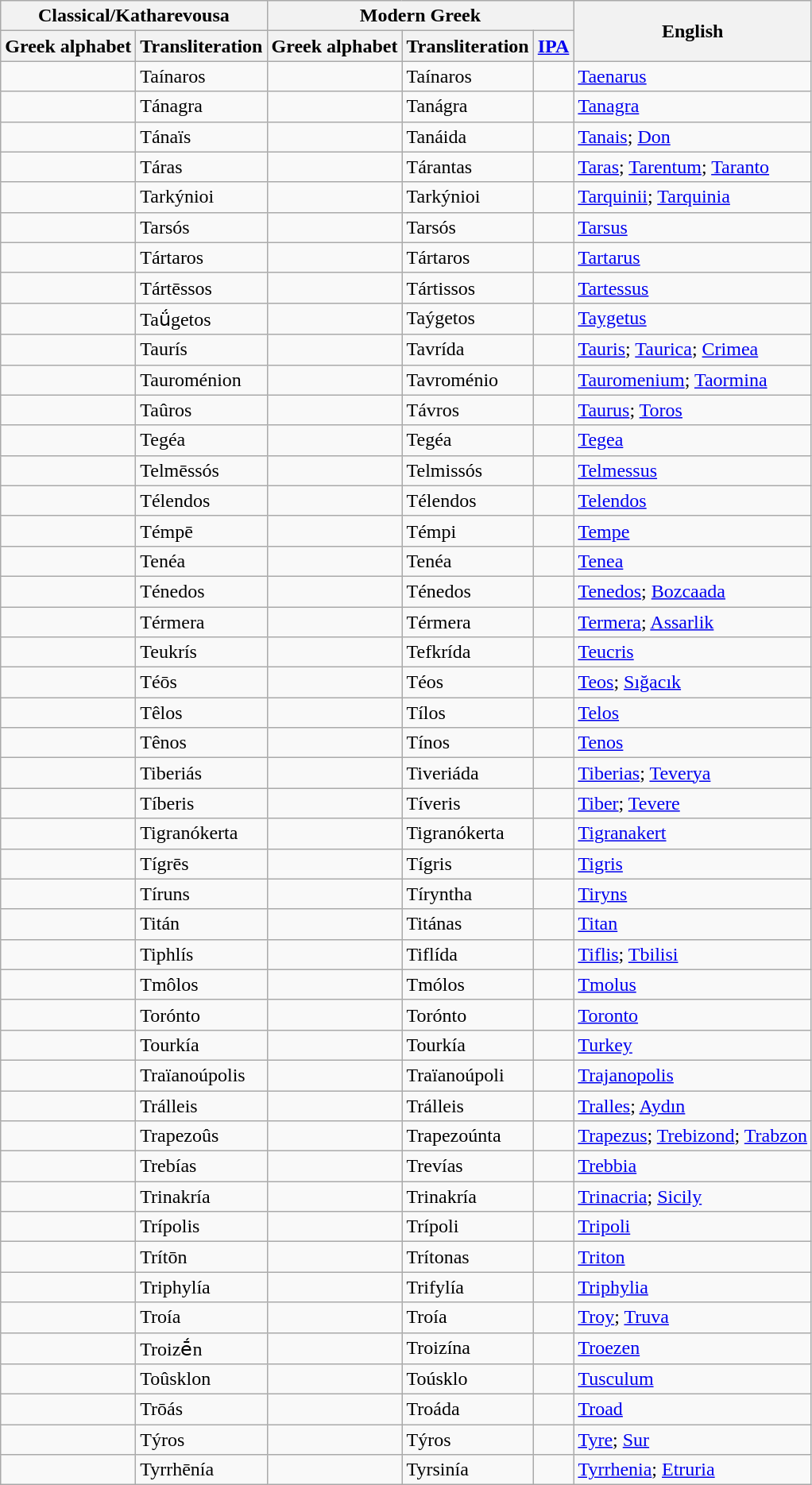<table class="wikitable">
<tr>
<th colspan="2">Classical/Katharevousa</th>
<th colspan="3">Modern Greek</th>
<th rowspan="2">English</th>
</tr>
<tr>
<th>Greek alphabet</th>
<th>Transliteration</th>
<th>Greek alphabet</th>
<th>Transliteration</th>
<th><a href='#'>IPA</a></th>
</tr>
<tr>
<td></td>
<td>Taínaros</td>
<td></td>
<td>Taínaros</td>
<td></td>
<td><a href='#'>Taenarus</a></td>
</tr>
<tr>
<td></td>
<td>Tánagra</td>
<td></td>
<td>Tanágra</td>
<td></td>
<td><a href='#'>Tanagra</a></td>
</tr>
<tr>
<td></td>
<td>Tánaïs</td>
<td></td>
<td>Tanáida</td>
<td></td>
<td><a href='#'>Tanais</a>; <a href='#'>Don</a></td>
</tr>
<tr>
<td></td>
<td>Táras</td>
<td></td>
<td>Tárantas</td>
<td></td>
<td><a href='#'>Taras</a>; <a href='#'>Tarentum</a>; <a href='#'>Taranto</a></td>
</tr>
<tr>
<td></td>
<td>Tarkýnioi</td>
<td></td>
<td>Tarkýnioi</td>
<td></td>
<td><a href='#'>Tarquinii</a>; <a href='#'>Tarquinia</a></td>
</tr>
<tr>
<td></td>
<td>Tarsós</td>
<td></td>
<td>Tarsós</td>
<td></td>
<td><a href='#'>Tarsus</a></td>
</tr>
<tr>
<td></td>
<td>Tártaros</td>
<td></td>
<td>Tártaros</td>
<td></td>
<td><a href='#'>Tartarus</a></td>
</tr>
<tr>
<td></td>
<td>Tártēssos</td>
<td></td>
<td>Tártissos</td>
<td></td>
<td><a href='#'>Tartessus</a></td>
</tr>
<tr>
<td></td>
<td>Taǘgetos</td>
<td></td>
<td>Taýgetos</td>
<td></td>
<td><a href='#'>Taygetus</a></td>
</tr>
<tr>
<td></td>
<td>Taurís</td>
<td></td>
<td>Tavrída</td>
<td></td>
<td><a href='#'>Tauris</a>; <a href='#'>Taurica</a>; <a href='#'>Crimea</a></td>
</tr>
<tr>
<td></td>
<td>Tauroménion</td>
<td></td>
<td>Tavroménio</td>
<td></td>
<td><a href='#'>Tauromenium</a>; <a href='#'>Taormina</a></td>
</tr>
<tr>
<td></td>
<td>Taûros</td>
<td></td>
<td>Távros</td>
<td></td>
<td><a href='#'>Taurus</a>; <a href='#'>Toros</a></td>
</tr>
<tr>
<td></td>
<td>Tegéa</td>
<td></td>
<td>Tegéa</td>
<td></td>
<td><a href='#'>Tegea</a></td>
</tr>
<tr>
<td></td>
<td>Telmēssós</td>
<td></td>
<td>Telmissós</td>
<td></td>
<td><a href='#'>Telmessus</a></td>
</tr>
<tr>
<td></td>
<td>Télendos</td>
<td></td>
<td>Télendos</td>
<td></td>
<td><a href='#'>Telendos</a></td>
</tr>
<tr>
<td></td>
<td>Témpē</td>
<td></td>
<td>Témpi</td>
<td></td>
<td><a href='#'>Tempe</a></td>
</tr>
<tr>
<td></td>
<td>Tenéa</td>
<td></td>
<td>Tenéa</td>
<td></td>
<td><a href='#'>Tenea</a></td>
</tr>
<tr>
<td></td>
<td>Ténedos</td>
<td></td>
<td>Ténedos</td>
<td></td>
<td><a href='#'>Tenedos</a>; <a href='#'>Bozcaada</a></td>
</tr>
<tr>
<td></td>
<td>Térmera</td>
<td></td>
<td>Térmera</td>
<td></td>
<td><a href='#'>Termera</a>; <a href='#'>Assarlik</a></td>
</tr>
<tr>
<td></td>
<td>Teukrís</td>
<td></td>
<td>Tefkrída</td>
<td></td>
<td><a href='#'>Teucris</a></td>
</tr>
<tr>
<td></td>
<td>Téōs</td>
<td></td>
<td>Téos</td>
<td></td>
<td><a href='#'>Teos</a>; <a href='#'>Sığacık</a></td>
</tr>
<tr>
<td></td>
<td>Têlos</td>
<td></td>
<td>Tílos</td>
<td></td>
<td><a href='#'>Telos</a></td>
</tr>
<tr>
<td></td>
<td>Tênos</td>
<td></td>
<td>Tínos</td>
<td></td>
<td><a href='#'>Tenos</a></td>
</tr>
<tr>
<td></td>
<td>Tiberiás</td>
<td></td>
<td>Tiveriáda</td>
<td></td>
<td><a href='#'>Tiberias</a>; <a href='#'>Teverya</a></td>
</tr>
<tr>
<td></td>
<td>Tíberis</td>
<td></td>
<td>Tíveris</td>
<td></td>
<td><a href='#'>Tiber</a>; <a href='#'>Tevere</a></td>
</tr>
<tr>
<td></td>
<td>Tigranókerta</td>
<td></td>
<td>Tigranókerta</td>
<td></td>
<td><a href='#'>Tigranakert</a></td>
</tr>
<tr>
<td></td>
<td>Tígrēs</td>
<td></td>
<td>Tígris</td>
<td></td>
<td><a href='#'>Tigris</a></td>
</tr>
<tr>
<td></td>
<td>Tíruns</td>
<td></td>
<td>Tíryntha</td>
<td></td>
<td><a href='#'>Tiryns</a></td>
</tr>
<tr>
<td></td>
<td>Titán</td>
<td></td>
<td>Titánas</td>
<td></td>
<td><a href='#'>Titan</a></td>
</tr>
<tr>
<td></td>
<td>Tiphlís</td>
<td></td>
<td>Tiflída</td>
<td></td>
<td><a href='#'>Tiflis</a>; <a href='#'>Tbilisi</a></td>
</tr>
<tr>
<td></td>
<td>Tmôlos</td>
<td></td>
<td>Tmólos</td>
<td></td>
<td><a href='#'>Tmolus</a></td>
</tr>
<tr>
<td></td>
<td>Torónto</td>
<td></td>
<td>Torónto</td>
<td></td>
<td><a href='#'>Toronto</a></td>
</tr>
<tr>
<td></td>
<td>Tourkía</td>
<td></td>
<td>Tourkía</td>
<td></td>
<td><a href='#'>Turkey</a></td>
</tr>
<tr>
<td></td>
<td>Traïanoúpolis</td>
<td></td>
<td>Traïanoúpoli</td>
<td></td>
<td><a href='#'>Trajanopolis</a></td>
</tr>
<tr>
<td></td>
<td>Trálleis</td>
<td></td>
<td>Trálleis</td>
<td></td>
<td><a href='#'>Tralles</a>; <a href='#'>Aydın</a></td>
</tr>
<tr>
<td></td>
<td>Trapezoûs</td>
<td></td>
<td>Trapezoúnta</td>
<td></td>
<td><a href='#'>Trapezus</a>; <a href='#'>Trebizond</a>; <a href='#'>Trabzon</a></td>
</tr>
<tr>
<td></td>
<td>Trebías</td>
<td></td>
<td>Trevías</td>
<td></td>
<td><a href='#'>Trebbia</a></td>
</tr>
<tr>
<td></td>
<td>Trinakría</td>
<td></td>
<td>Trinakría</td>
<td></td>
<td><a href='#'>Trinacria</a>; <a href='#'>Sicily</a></td>
</tr>
<tr>
<td></td>
<td>Trípolis</td>
<td></td>
<td>Trípoli</td>
<td></td>
<td><a href='#'>Tripoli</a></td>
</tr>
<tr>
<td></td>
<td>Trítōn</td>
<td></td>
<td>Trítonas</td>
<td></td>
<td><a href='#'>Triton</a></td>
</tr>
<tr>
<td></td>
<td>Triphylía</td>
<td></td>
<td>Trifylía</td>
<td></td>
<td><a href='#'>Triphylia</a></td>
</tr>
<tr>
<td></td>
<td>Troía</td>
<td></td>
<td>Troía</td>
<td></td>
<td><a href='#'>Troy</a>; <a href='#'>Truva</a></td>
</tr>
<tr>
<td></td>
<td>Troizḗn</td>
<td></td>
<td>Troizína</td>
<td></td>
<td><a href='#'>Troezen</a></td>
</tr>
<tr>
<td></td>
<td>Toûsklon</td>
<td></td>
<td>Toúsklo</td>
<td></td>
<td><a href='#'>Tusculum</a></td>
</tr>
<tr>
<td></td>
<td>Trōás</td>
<td></td>
<td>Troáda</td>
<td></td>
<td><a href='#'>Troad</a></td>
</tr>
<tr>
<td></td>
<td>Týros</td>
<td></td>
<td>Týros</td>
<td></td>
<td><a href='#'>Tyre</a>; <a href='#'>Sur</a></td>
</tr>
<tr>
<td></td>
<td>Tyrrhēnía</td>
<td></td>
<td>Tyrsinía</td>
<td></td>
<td><a href='#'>Tyrrhenia</a>; <a href='#'>Etruria</a></td>
</tr>
</table>
